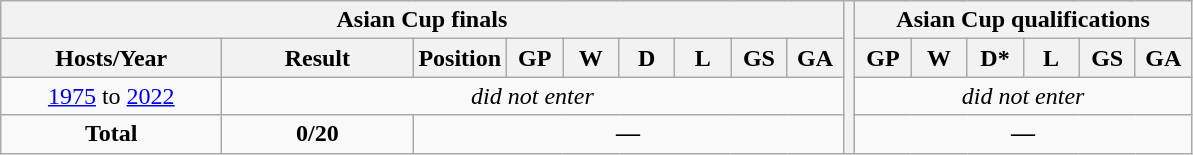<table class="wikitable" style="text-align: center;">
<tr>
<th colspan=9>Asian Cup finals</th>
<th style="width:1% ;" rowspan="16"></th>
<th colspan=6>Asian Cup qualifications</th>
</tr>
<tr>
<th width=140px>Hosts/Year</th>
<th width=120px>Result</th>
<th width=40px>Position</th>
<th width=30px>GP</th>
<th width=30px>W</th>
<th width=30px>D</th>
<th width=30px>L</th>
<th width=30px>GS</th>
<th width=30px>GA</th>
<th width=30px>GP</th>
<th width=30px>W</th>
<th width=30px>D*</th>
<th width=30px>L</th>
<th width=30px>GS</th>
<th width=30px>GA</th>
</tr>
<tr>
<td><a href='#'>1975</a> to <a href='#'>2022</a></td>
<td colspan=8 rowspan=1><em>did not enter</em></td>
<td colspan=6 rowspan=1><em>did not enter</em></td>
</tr>
<tr>
<td><strong>Total</strong></td>
<td><strong>0/20</strong></td>
<td colspan=7 rowspan=1><strong>—</strong></td>
<td colspan=6 rowspan=1><strong>—</strong></td>
</tr>
</table>
